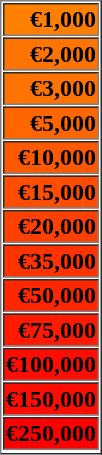<table border=-2 cellspacing=1 cellpadding=1 width=50px|->
<tr>
<td bgcolor="#FF8000" align=right><span><strong>€1,000</strong></span></td>
</tr>
<tr ->
<td bgcolor="#FF7300" align=right><span><strong>€2,000</strong></span></td>
</tr>
<tr ->
<td bgcolor="#FF7300" align=right><span><strong>€3,000</strong></span></td>
</tr>
<tr ->
<td bgcolor="#FF6600" align=right><span><strong>€5,000</strong></span></td>
</tr>
<tr ->
<td bgcolor="#FF5900" align=right><span><strong>€10,000</strong></span></td>
</tr>
<tr ->
<td bgcolor="#FF4D00" align=right><span><strong>€15,000</strong></span></td>
</tr>
<tr ->
<td bgcolor="#FF4000" align=right><span><strong>€20,000</strong></span></td>
</tr>
<tr ->
<td bgcolor="#FF3300" align=right><span><strong>€35,000</strong></span></td>
</tr>
<tr ->
<td bgcolor="#FF2600" align=right><span><strong>€50,000</strong></span></td>
</tr>
<tr ->
<td bgcolor="#FF1A00" align=right><span><strong>€75,000</strong></span></td>
</tr>
<tr ->
<td bgcolor="#FF0D00" align=right><span><strong>€100,000</strong></span></td>
</tr>
<tr ->
<td bgcolor="#FF0D00" align=right><span><strong>€150,000</strong></span></td>
</tr>
<tr ->
<td bgcolor="#FF0000" align=right><span><strong>€250,000</strong></span></td>
</tr>
<tr ->
</tr>
</table>
